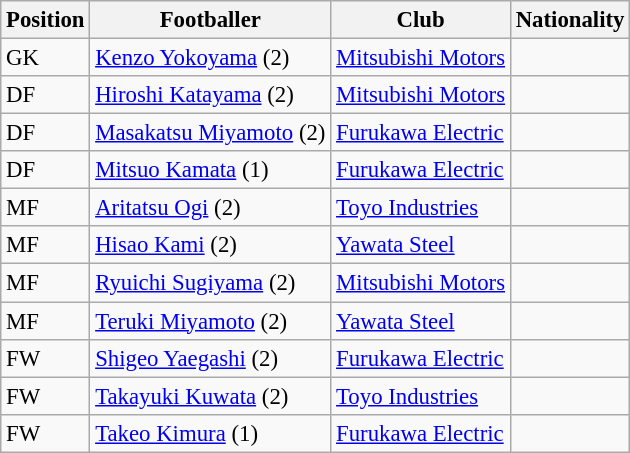<table class="wikitable" style="font-size: 95%;">
<tr>
<th>Position</th>
<th>Footballer</th>
<th>Club</th>
<th>Nationality</th>
</tr>
<tr>
<td>GK</td>
<td><a href='#'>Kenzo Yokoyama</a> (2)</td>
<td><a href='#'>Mitsubishi Motors</a></td>
<td></td>
</tr>
<tr>
<td>DF</td>
<td><a href='#'>Hiroshi Katayama</a> (2)</td>
<td><a href='#'>Mitsubishi Motors</a></td>
<td></td>
</tr>
<tr>
<td>DF</td>
<td><a href='#'>Masakatsu Miyamoto</a> (2)</td>
<td><a href='#'>Furukawa Electric</a></td>
<td></td>
</tr>
<tr>
<td>DF</td>
<td><a href='#'>Mitsuo Kamata</a> (1)</td>
<td><a href='#'>Furukawa Electric</a></td>
<td></td>
</tr>
<tr>
<td>MF</td>
<td><a href='#'>Aritatsu Ogi</a> (2)</td>
<td><a href='#'>Toyo Industries</a></td>
<td></td>
</tr>
<tr>
<td>MF</td>
<td><a href='#'>Hisao Kami</a> (2)</td>
<td><a href='#'>Yawata Steel</a></td>
<td></td>
</tr>
<tr>
<td>MF</td>
<td><a href='#'>Ryuichi Sugiyama</a> (2)</td>
<td><a href='#'>Mitsubishi Motors</a></td>
<td></td>
</tr>
<tr>
<td>MF</td>
<td><a href='#'>Teruki Miyamoto</a> (2)</td>
<td><a href='#'>Yawata Steel</a></td>
<td></td>
</tr>
<tr>
<td>FW</td>
<td><a href='#'>Shigeo Yaegashi</a> (2)</td>
<td><a href='#'>Furukawa Electric</a></td>
<td></td>
</tr>
<tr>
<td>FW</td>
<td><a href='#'>Takayuki Kuwata</a> (2)</td>
<td><a href='#'>Toyo Industries</a></td>
<td></td>
</tr>
<tr>
<td>FW</td>
<td><a href='#'>Takeo Kimura</a> (1)</td>
<td><a href='#'>Furukawa Electric</a></td>
<td></td>
</tr>
</table>
